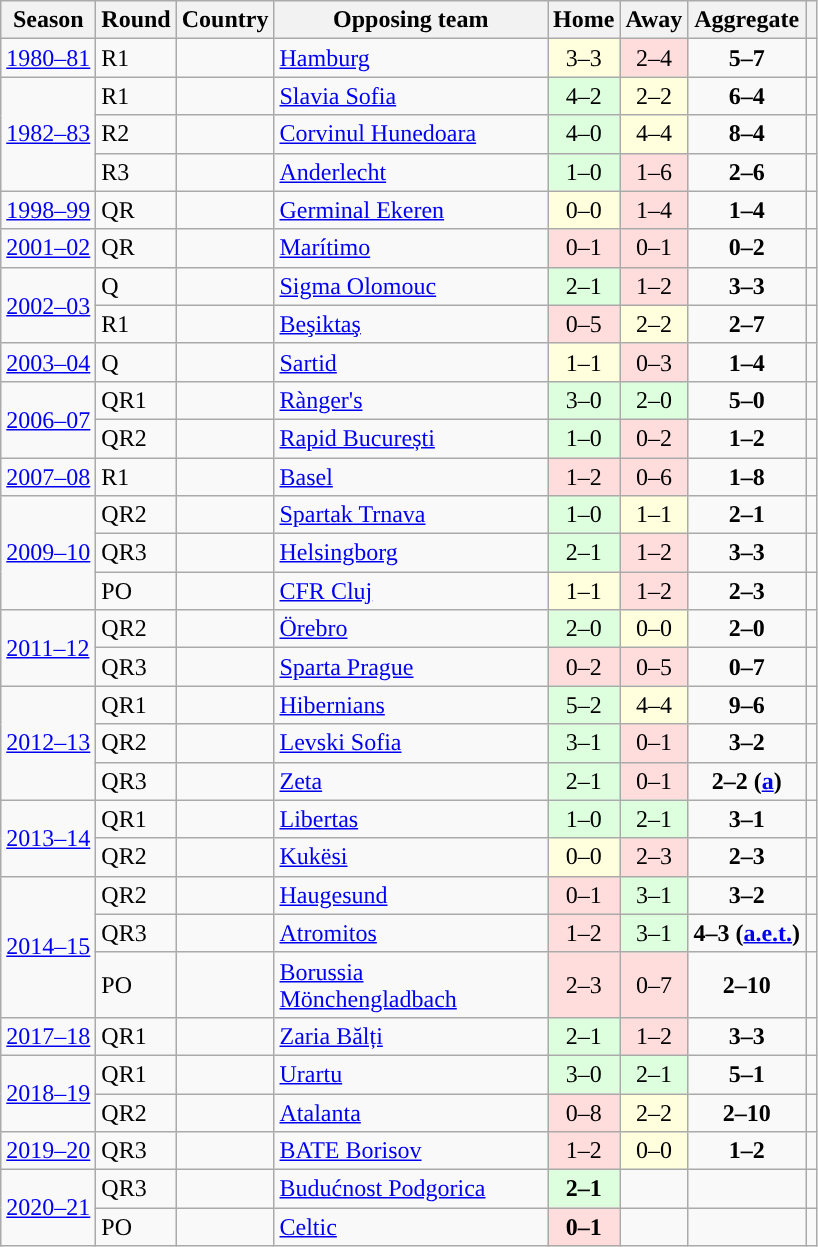<table class="wikitable">
<tr>
<th>Season</th>
<th>Round</th>
<th>Country</th>
<th width=175>Opposing team</th>
<th>Home</th>
<th>Away</th>
<th>Aggregate</th>
<th></th>
</tr>
<tr>
<td><a href='#'>1980–81</a></td>
<td>R1</td>
<td></td>
<td><a href='#'>Hamburg</a></td>
<td style="text-align:center; background:#ffd;">3–3</td>
<td style="text-align:center; background:#fdd;">2–4</td>
<td style="text-align:center;"><strong>5–7</strong></td>
<td></td>
</tr>
<tr>
<td rowspan="3"><a href='#'>1982–83</a></td>
<td>R1</td>
<td></td>
<td><a href='#'>Slavia Sofia</a></td>
<td style="text-align:center; background:#dfd;">4–2</td>
<td style="text-align:center; background:#ffd;">2–2</td>
<td style="text-align:center;"><strong>6–4</strong></td>
<td></td>
</tr>
<tr>
<td>R2</td>
<td></td>
<td><a href='#'>Corvinul Hunedoara</a></td>
<td style="text-align:center; background:#dfd;">4–0</td>
<td style="text-align:center; background:#ffd;">4–4</td>
<td style="text-align:center;"><strong>8–4</strong></td>
<td></td>
</tr>
<tr>
<td>R3</td>
<td></td>
<td><a href='#'>Anderlecht</a></td>
<td style="text-align:center; background:#dfd;">1–0</td>
<td style="text-align:center; background:#fdd;">1–6</td>
<td style="text-align:center;"><strong>2–6</strong></td>
<td></td>
</tr>
<tr>
<td><a href='#'>1998–99</a></td>
<td>QR</td>
<td></td>
<td><a href='#'>Germinal Ekeren</a></td>
<td style="text-align:center; background:#ffd;">0–0</td>
<td style="text-align:center; background:#fdd;">1–4</td>
<td style="text-align:center;"><strong>1–4</strong></td>
<td></td>
</tr>
<tr>
<td><a href='#'>2001–02</a></td>
<td>QR</td>
<td></td>
<td><a href='#'>Marítimo</a></td>
<td style="text-align:center; background:#fdd;">0–1</td>
<td style="text-align:center; background:#fdd;">0–1</td>
<td style="text-align:center;"><strong>0–2</strong></td>
<td></td>
</tr>
<tr>
<td rowspan="2"><a href='#'>2002–03</a></td>
<td>Q</td>
<td></td>
<td><a href='#'>Sigma Olomouc</a></td>
<td style="text-align:center; background:#dfd;">2–1</td>
<td style="text-align:center; background:#fdd;">1–2</td>
<td style="text-align:center;"><strong>3–3 </strong></td>
<td></td>
</tr>
<tr>
<td>R1</td>
<td></td>
<td><a href='#'>Beşiktaş</a></td>
<td style="text-align:center; background:#fdd;">0–5</td>
<td style="text-align:center; background:#ffd;">2–2</td>
<td style="text-align:center;"><strong>2–7</strong></td>
<td></td>
</tr>
<tr>
<td><a href='#'>2003–04</a></td>
<td>Q</td>
<td></td>
<td><a href='#'>Sartid</a></td>
<td style="text-align:center; background:#ffd;">1–1</td>
<td style="text-align:center; background:#fdd;">0–3</td>
<td style="text-align:center;"><strong>1–4</strong></td>
<td></td>
</tr>
<tr>
<td rowspan="2"><a href='#'>2006–07</a></td>
<td>QR1</td>
<td></td>
<td><a href='#'>Rànger's</a></td>
<td style="text-align:center; background:#dfd;">3–0</td>
<td style="text-align:center; background:#dfd;">2–0</td>
<td style="text-align:center;"><strong>5–0</strong></td>
<td></td>
</tr>
<tr>
<td>QR2</td>
<td></td>
<td><a href='#'>Rapid București</a></td>
<td style="text-align:center; background:#dfd;">1–0</td>
<td style="text-align:center; background:#fdd;">0–2</td>
<td style="text-align:center;"><strong>1–2</strong></td>
<td></td>
</tr>
<tr>
<td><a href='#'>2007–08</a></td>
<td>R1</td>
<td></td>
<td><a href='#'>Basel</a></td>
<td style="text-align:center; background:#fdd;">1–2</td>
<td style="text-align:center; background:#fdd;">0–6</td>
<td style="text-align:center;"><strong>1–8</strong></td>
<td></td>
</tr>
<tr>
<td rowspan="3"><a href='#'>2009–10</a></td>
<td>QR2</td>
<td></td>
<td><a href='#'>Spartak Trnava</a></td>
<td style="text-align:center; background:#dfd;">1–0</td>
<td style="text-align:center; background:#ffd;">1–1</td>
<td style="text-align:center;"><strong>2–1</strong></td>
<td></td>
</tr>
<tr>
<td>QR3</td>
<td></td>
<td><a href='#'>Helsingborg</a></td>
<td style="text-align:center; background:#dfd;">2–1</td>
<td style="text-align:center; background:#fdd;">1–2</td>
<td style="text-align:center;"><strong>3–3 </strong></td>
<td></td>
</tr>
<tr>
<td>PO</td>
<td></td>
<td><a href='#'>CFR Cluj</a></td>
<td style="text-align:center; background:#ffd;">1–1</td>
<td style="text-align:center; background:#fdd;">1–2</td>
<td style="text-align:center;"><strong>2–3</strong></td>
<td></td>
</tr>
<tr>
<td rowspan="2"><a href='#'>2011–12</a></td>
<td>QR2</td>
<td></td>
<td><a href='#'>Örebro</a></td>
<td style="text-align:center; background:#dfd;">2–0</td>
<td style="text-align:center; background:#ffd;">0–0</td>
<td style="text-align:center;"><strong>2–0</strong></td>
<td></td>
</tr>
<tr>
<td>QR3</td>
<td></td>
<td><a href='#'>Sparta Prague</a></td>
<td style="text-align:center; background:#fdd;">0–2</td>
<td style="text-align:center; background:#fdd;">0–5</td>
<td style="text-align:center;"><strong>0–7</strong></td>
<td></td>
</tr>
<tr>
<td rowspan="3"><a href='#'>2012–13</a></td>
<td>QR1</td>
<td></td>
<td><a href='#'>Hibernians</a></td>
<td style="text-align:center; background:#dfd;">5–2</td>
<td style="text-align:center; background:#ffd;">4–4</td>
<td style="text-align:center;"><strong>9–6</strong></td>
<td></td>
</tr>
<tr>
<td>QR2</td>
<td></td>
<td><a href='#'>Levski Sofia</a></td>
<td style="text-align:center; background:#dfd;">3–1</td>
<td style="text-align:center; background:#fdd;">0–1</td>
<td style="text-align:center;"><strong>3–2</strong></td>
<td></td>
</tr>
<tr>
<td>QR3</td>
<td></td>
<td><a href='#'>Zeta</a></td>
<td style="text-align:center; background:#dfd;">2–1</td>
<td style="text-align:center; background:#fdd;">0–1</td>
<td style="text-align:center;"><strong>2–2 (<a href='#'>a</a>)</strong></td>
<td></td>
</tr>
<tr>
<td rowspan="2"><a href='#'>2013–14</a></td>
<td>QR1</td>
<td></td>
<td><a href='#'>Libertas</a></td>
<td style="text-align:center; background:#dfd;">1–0</td>
<td style="text-align:center; background:#dfd;">2–1</td>
<td style="text-align:center;"><strong>3–1</strong></td>
<td></td>
</tr>
<tr>
<td>QR2</td>
<td></td>
<td><a href='#'>Kukësi</a></td>
<td style="text-align:center; background:#ffd;">0–0</td>
<td style="text-align:center; background:#fdd;">2–3</td>
<td style="text-align:center;"><strong>2–3</strong></td>
<td></td>
</tr>
<tr>
<td rowspan="3"><a href='#'>2014–15</a></td>
<td>QR2</td>
<td></td>
<td><a href='#'>Haugesund</a></td>
<td style="text-align:center; background:#fdd;">0–1</td>
<td style="text-align:center; background:#dfd;">3–1</td>
<td style="text-align:center;"><strong>3–2</strong></td>
<td></td>
</tr>
<tr>
<td>QR3</td>
<td></td>
<td><a href='#'>Atromitos</a></td>
<td style="text-align:center; background:#fdd;">1–2</td>
<td style="text-align:center; background:#dfd;">3–1</td>
<td style="text-align:center;"><strong>4–3 (<a href='#'>a.e.t.</a>)</strong></td>
<td></td>
</tr>
<tr>
<td>PO</td>
<td></td>
<td><a href='#'>Borussia Mönchengladbach</a></td>
<td style="text-align:center; background:#fdd;">2–3</td>
<td style="text-align:center; background:#fdd;">0–7</td>
<td style="text-align:center;"><strong>2–10</strong></td>
<td></td>
</tr>
<tr>
<td><a href='#'>2017–18</a></td>
<td>QR1</td>
<td></td>
<td><a href='#'>Zaria Bălți</a></td>
<td style="text-align:center; background:#dfd;">2–1</td>
<td style="text-align:center; background:#fdd;">1–2</td>
<td style="text-align:center;"><strong>3–3 </strong></td>
<td></td>
</tr>
<tr>
<td rowspan="2"><a href='#'>2018–19</a></td>
<td>QR1</td>
<td></td>
<td><a href='#'>Urartu</a></td>
<td style="text-align:center; background:#dfd;">3–0</td>
<td style="text-align:center; background:#dfd;">2–1</td>
<td style="text-align:center;"><strong>5–1</strong></td>
<td></td>
</tr>
<tr>
<td>QR2</td>
<td></td>
<td><a href='#'>Atalanta</a></td>
<td style="text-align:center; background:#fdd;">0–8</td>
<td style="text-align:center; background:#ffd;">2–2</td>
<td style="text-align:center;"><strong>2–10</strong></td>
<td></td>
</tr>
<tr>
<td><a href='#'>2019–20</a></td>
<td>QR3</td>
<td></td>
<td><a href='#'>BATE Borisov</a></td>
<td style="text-align:center;background:#fdd;">1–2</td>
<td style="text-align:center;background:#ffd;">0–0</td>
<td style="text-align:center;"><strong>1–2</strong></td>
<td></td>
</tr>
<tr>
<td rowspan="2"><a href='#'>2020–21</a></td>
<td>QR3</td>
<td></td>
<td><a href='#'>Budućnost Podgorica</a></td>
<td style="text-align:center; background:#dfd;"><strong>2–1</strong></td>
<td></td>
<td></td>
<td></td>
</tr>
<tr>
<td>PO</td>
<td></td>
<td><a href='#'>Celtic</a></td>
<td style="text-align:center;background:#fdd;"><strong>0–1</strong></td>
<td></td>
<td></td>
<td></td>
</tr>
</table>
